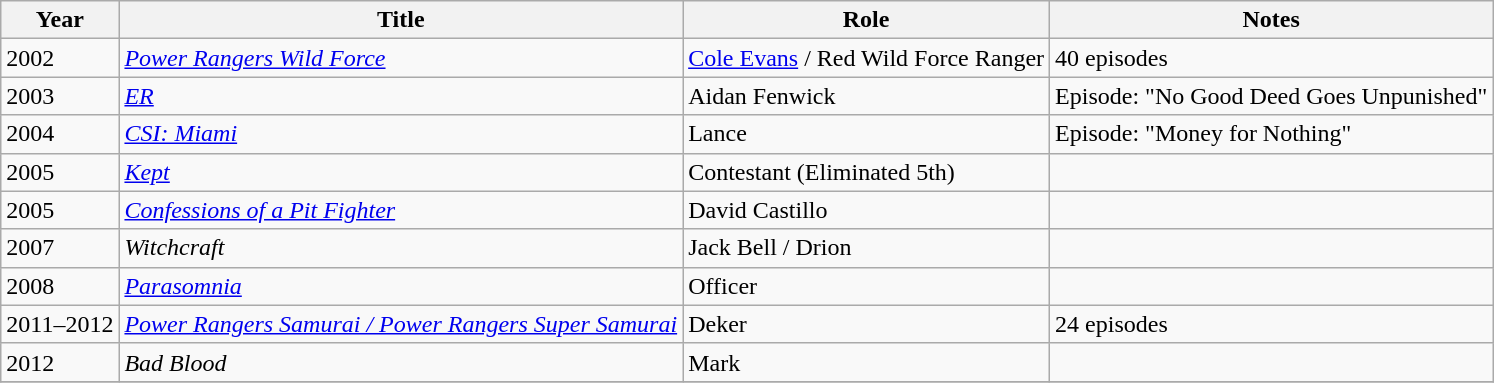<table class="wikitable">
<tr>
<th>Year</th>
<th>Title</th>
<th>Role</th>
<th>Notes</th>
</tr>
<tr>
<td>2002</td>
<td><em><a href='#'>Power Rangers Wild Force</a></em></td>
<td><a href='#'>Cole Evans</a> / Red Wild Force Ranger</td>
<td>40 episodes</td>
</tr>
<tr>
<td>2003</td>
<td><em><a href='#'>ER</a></em></td>
<td>Aidan Fenwick</td>
<td>Episode: "No Good Deed Goes Unpunished"</td>
</tr>
<tr>
<td>2004</td>
<td><em><a href='#'>CSI: Miami</a></em></td>
<td>Lance</td>
<td>Episode: "Money for Nothing"</td>
</tr>
<tr>
<td>2005</td>
<td><em><a href='#'>Kept</a></em></td>
<td>Contestant (Eliminated 5th)</td>
<td></td>
</tr>
<tr>
<td>2005</td>
<td><em><a href='#'>Confessions of a Pit Fighter</a></em></td>
<td>David Castillo</td>
<td></td>
</tr>
<tr>
<td>2007</td>
<td><em>Witchcraft</em></td>
<td>Jack Bell / Drion</td>
<td></td>
</tr>
<tr>
<td>2008</td>
<td><em><a href='#'>Parasomnia</a></em></td>
<td>Officer</td>
<td></td>
</tr>
<tr>
<td>2011–2012</td>
<td><em><a href='#'>Power Rangers Samurai / Power Rangers Super Samurai</a></em></td>
<td>Deker</td>
<td>24 episodes</td>
</tr>
<tr>
<td>2012</td>
<td><em>Bad Blood</em></td>
<td>Mark</td>
<td></td>
</tr>
<tr>
</tr>
</table>
